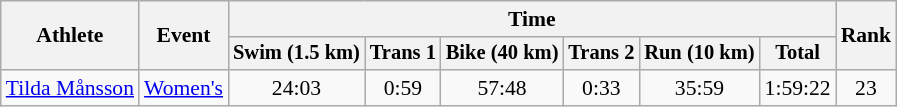<table class=wikitable style="font-size:90%;text-align:center">
<tr>
<th rowspan=2>Athlete</th>
<th rowspan=2>Event</th>
<th colspan=6>Time</th>
<th rowspan=2>Rank</th>
</tr>
<tr style="font-size:95%">
<th>Swim (1.5 km)</th>
<th>Trans 1</th>
<th>Bike (40 km)</th>
<th>Trans 2</th>
<th>Run (10 km)</th>
<th>Total</th>
</tr>
<tr>
<td align=left><a href='#'>Tilda Månsson</a></td>
<td align=left><a href='#'>Women's</a></td>
<td>24:03</td>
<td>0:59</td>
<td>57:48</td>
<td>0:33</td>
<td>35:59</td>
<td>1:59:22</td>
<td>23</td>
</tr>
</table>
